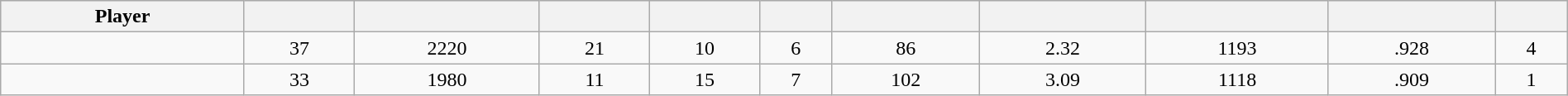<table class="wikitable sortable" style="width:100%;">
<tr style="text-align:center; background:#ddd;">
<th>Player</th>
<th></th>
<th></th>
<th></th>
<th></th>
<th></th>
<th></th>
<th></th>
<th></th>
<th></th>
<th></th>
</tr>
<tr align=center>
<td></td>
<td>37</td>
<td>2220</td>
<td>21</td>
<td>10</td>
<td>6</td>
<td>86</td>
<td>2.32</td>
<td>1193</td>
<td>.928</td>
<td>4</td>
</tr>
<tr align=center>
<td></td>
<td>33</td>
<td>1980</td>
<td>11</td>
<td>15</td>
<td>7</td>
<td>102</td>
<td>3.09</td>
<td>1118</td>
<td>.909</td>
<td>1</td>
</tr>
</table>
